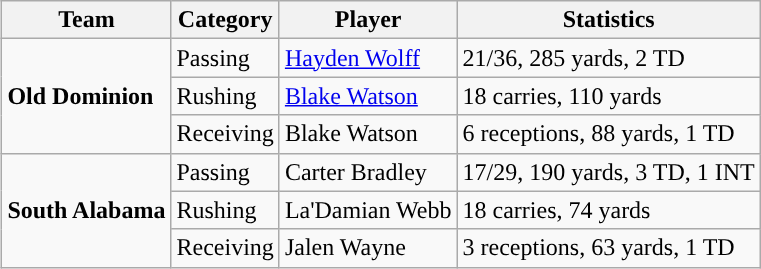<table class="wikitable" style="float: right;">
<tr>
<th>Team</th>
<th>Category</th>
<th>Player</th>
<th>Statistics</th>
</tr>
<tr>
<td rowspan=3><strong>Old Dominion</strong></td>
<td>Passing</td>
<td><a href='#'>Hayden Wolff</a></td>
<td>21/36, 285 yards, 2 TD</td>
</tr>
<tr>
<td>Rushing</td>
<td><a href='#'>Blake Watson</a></td>
<td>18 carries, 110 yards</td>
</tr>
<tr>
<td>Receiving</td>
<td>Blake Watson</td>
<td>6 receptions, 88 yards, 1 TD</td>
</tr>
<tr>
<td rowspan=3><strong>South Alabama</strong></td>
<td>Passing</td>
<td>Carter Bradley</td>
<td>17/29, 190 yards, 3 TD, 1 INT</td>
</tr>
<tr>
<td>Rushing</td>
<td>La'Damian Webb</td>
<td>18 carries, 74 yards</td>
</tr>
<tr>
<td>Receiving</td>
<td>Jalen Wayne</td>
<td>3 receptions, 63 yards, 1 TD</td>
</tr>
</table>
